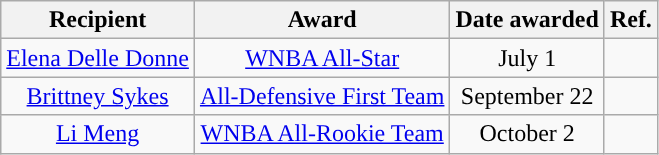<table class="wikitable sortable sortable" style="text-align: center">
<tr>
<th>Recipient</th>
<th>Award</th>
<th>Date awarded</th>
<th>Ref.</th>
</tr>
<tr>
<td><a href='#'>Elena Delle Donne</a></td>
<td><a href='#'>WNBA All-Star</a></td>
<td>July 1</td>
<td></td>
</tr>
<tr>
<td><a href='#'>Brittney Sykes</a></td>
<td><a href='#'>All-Defensive First Team</a></td>
<td>September 22</td>
<td></td>
</tr>
<tr>
<td><a href='#'>Li Meng</a></td>
<td><a href='#'>WNBA All-Rookie Team</a></td>
<td>October 2</td>
<td></td>
</tr>
</table>
